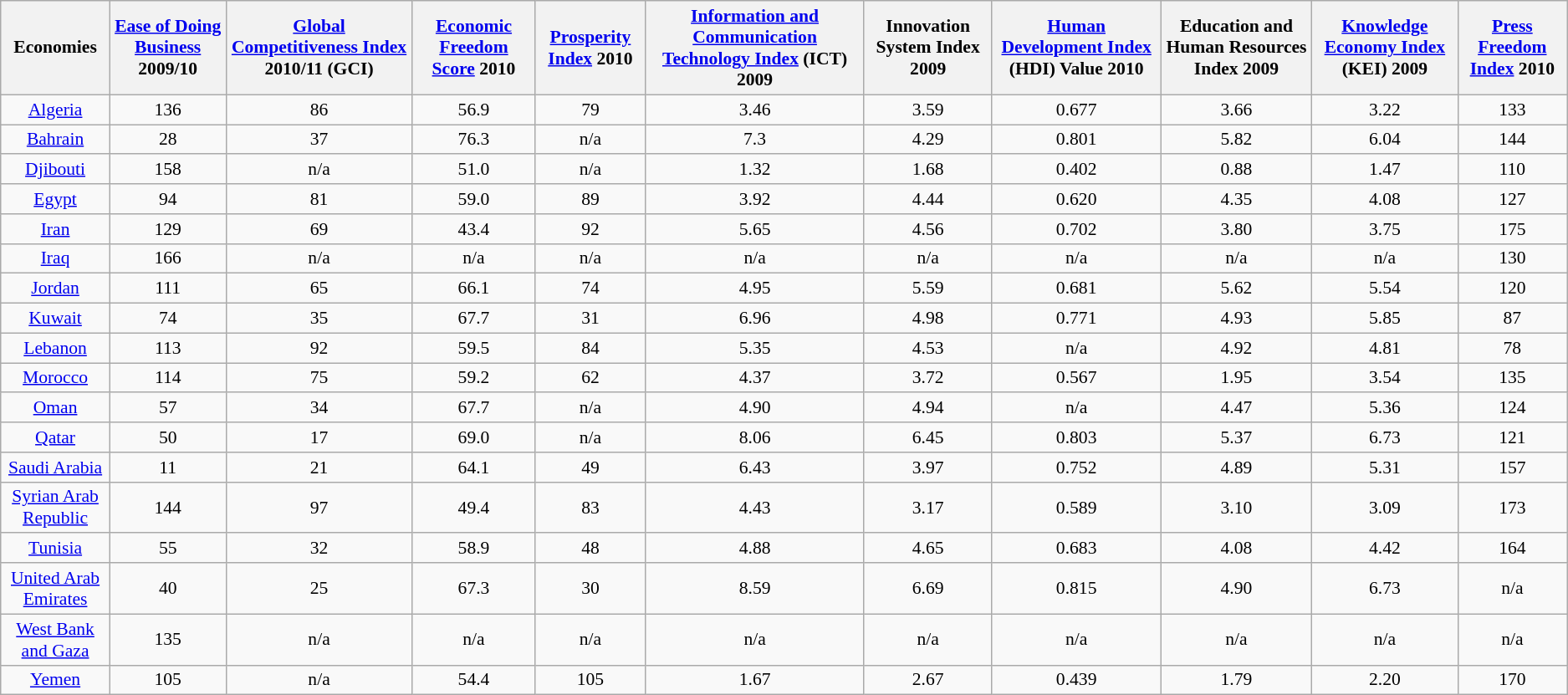<table class="wikitable" style="font-size: 90%;">
<tr>
<th>Economies</th>
<th><a href='#'>Ease of Doing Business</a> 2009/10</th>
<th><a href='#'>Global Competitiveness Index</a> 2010/11 (GCI)</th>
<th><a href='#'>Economic Freedom Score</a> 2010</th>
<th><a href='#'>Prosperity Index</a> 2010</th>
<th><a href='#'>Information and Communication Technology Index</a> (ICT) 2009</th>
<th>Innovation System Index 2009</th>
<th><a href='#'>Human Development Index</a> (HDI) Value 2010</th>
<th>Education and Human Resources Index 2009</th>
<th><a href='#'>Knowledge Economy Index</a> (KEI) 2009</th>
<th><a href='#'>Press Freedom Index</a> 2010</th>
</tr>
<tr align=center>
<td><a href='#'>Algeria</a></td>
<td>136</td>
<td>86</td>
<td>56.9</td>
<td>79</td>
<td>3.46</td>
<td>3.59</td>
<td>0.677</td>
<td>3.66</td>
<td>3.22</td>
<td>133</td>
</tr>
<tr align=center>
<td><a href='#'>Bahrain</a></td>
<td>28</td>
<td>37</td>
<td>76.3</td>
<td>n/a</td>
<td>7.3</td>
<td>4.29</td>
<td>0.801</td>
<td>5.82</td>
<td>6.04</td>
<td>144</td>
</tr>
<tr align=center>
<td><a href='#'>Djibouti</a></td>
<td>158</td>
<td>n/a</td>
<td>51.0</td>
<td>n/a</td>
<td>1.32</td>
<td>1.68</td>
<td>0.402</td>
<td>0.88</td>
<td>1.47</td>
<td>110</td>
</tr>
<tr align=center>
<td><a href='#'>Egypt</a></td>
<td>94</td>
<td>81</td>
<td>59.0</td>
<td>89</td>
<td>3.92</td>
<td>4.44</td>
<td>0.620</td>
<td>4.35</td>
<td>4.08</td>
<td>127</td>
</tr>
<tr align=center>
<td><a href='#'>Iran</a></td>
<td>129</td>
<td>69</td>
<td>43.4</td>
<td>92</td>
<td>5.65</td>
<td>4.56</td>
<td>0.702</td>
<td>3.80</td>
<td>3.75</td>
<td>175</td>
</tr>
<tr align=center>
<td><a href='#'>Iraq</a></td>
<td>166</td>
<td>n/a</td>
<td>n/a</td>
<td>n/a</td>
<td>n/a</td>
<td>n/a</td>
<td>n/a</td>
<td>n/a</td>
<td>n/a</td>
<td>130</td>
</tr>
<tr align=center>
<td><a href='#'>Jordan</a></td>
<td>111</td>
<td>65</td>
<td>66.1</td>
<td>74</td>
<td>4.95</td>
<td>5.59</td>
<td>0.681</td>
<td>5.62</td>
<td>5.54</td>
<td>120</td>
</tr>
<tr align=center>
<td><a href='#'>Kuwait</a></td>
<td>74</td>
<td>35</td>
<td>67.7</td>
<td>31</td>
<td>6.96</td>
<td>4.98</td>
<td>0.771</td>
<td>4.93</td>
<td>5.85</td>
<td>87</td>
</tr>
<tr align=center>
<td><a href='#'>Lebanon</a></td>
<td>113</td>
<td>92</td>
<td>59.5</td>
<td>84</td>
<td>5.35</td>
<td>4.53</td>
<td>n/a</td>
<td>4.92</td>
<td>4.81</td>
<td>78</td>
</tr>
<tr align=center>
<td><a href='#'>Morocco</a></td>
<td>114</td>
<td>75</td>
<td>59.2</td>
<td>62</td>
<td>4.37</td>
<td>3.72</td>
<td>0.567</td>
<td>1.95</td>
<td>3.54</td>
<td>135</td>
</tr>
<tr align=center>
<td><a href='#'>Oman</a></td>
<td>57</td>
<td>34</td>
<td>67.7</td>
<td>n/a</td>
<td>4.90</td>
<td>4.94</td>
<td>n/a</td>
<td>4.47</td>
<td>5.36</td>
<td>124</td>
</tr>
<tr align=center>
<td><a href='#'>Qatar</a></td>
<td>50</td>
<td>17</td>
<td>69.0</td>
<td>n/a</td>
<td>8.06</td>
<td>6.45</td>
<td>0.803</td>
<td>5.37</td>
<td>6.73</td>
<td>121</td>
</tr>
<tr align=center>
<td><a href='#'>Saudi Arabia</a></td>
<td>11</td>
<td>21</td>
<td>64.1</td>
<td>49</td>
<td>6.43</td>
<td>3.97</td>
<td>0.752</td>
<td>4.89</td>
<td>5.31</td>
<td>157</td>
</tr>
<tr align=center>
<td><a href='#'>Syrian Arab Republic</a></td>
<td>144</td>
<td>97</td>
<td>49.4</td>
<td>83</td>
<td>4.43</td>
<td>3.17</td>
<td>0.589</td>
<td>3.10</td>
<td>3.09</td>
<td>173</td>
</tr>
<tr align=center>
<td><a href='#'>Tunisia</a></td>
<td>55</td>
<td>32</td>
<td>58.9</td>
<td>48</td>
<td>4.88</td>
<td>4.65</td>
<td>0.683</td>
<td>4.08</td>
<td>4.42</td>
<td>164</td>
</tr>
<tr align=center>
<td><a href='#'>United Arab Emirates</a></td>
<td>40</td>
<td>25</td>
<td>67.3</td>
<td>30</td>
<td>8.59</td>
<td>6.69</td>
<td>0.815</td>
<td>4.90</td>
<td>6.73</td>
<td>n/a</td>
</tr>
<tr align=center>
<td><a href='#'>West Bank and Gaza</a></td>
<td>135</td>
<td>n/a</td>
<td>n/a</td>
<td>n/a</td>
<td>n/a</td>
<td>n/a</td>
<td>n/a</td>
<td>n/a</td>
<td>n/a</td>
<td>n/a</td>
</tr>
<tr align=center>
<td><a href='#'>Yemen</a></td>
<td>105</td>
<td>n/a</td>
<td>54.4</td>
<td>105</td>
<td>1.67</td>
<td>2.67</td>
<td>0.439</td>
<td>1.79</td>
<td>2.20</td>
<td>170</td>
</tr>
</table>
